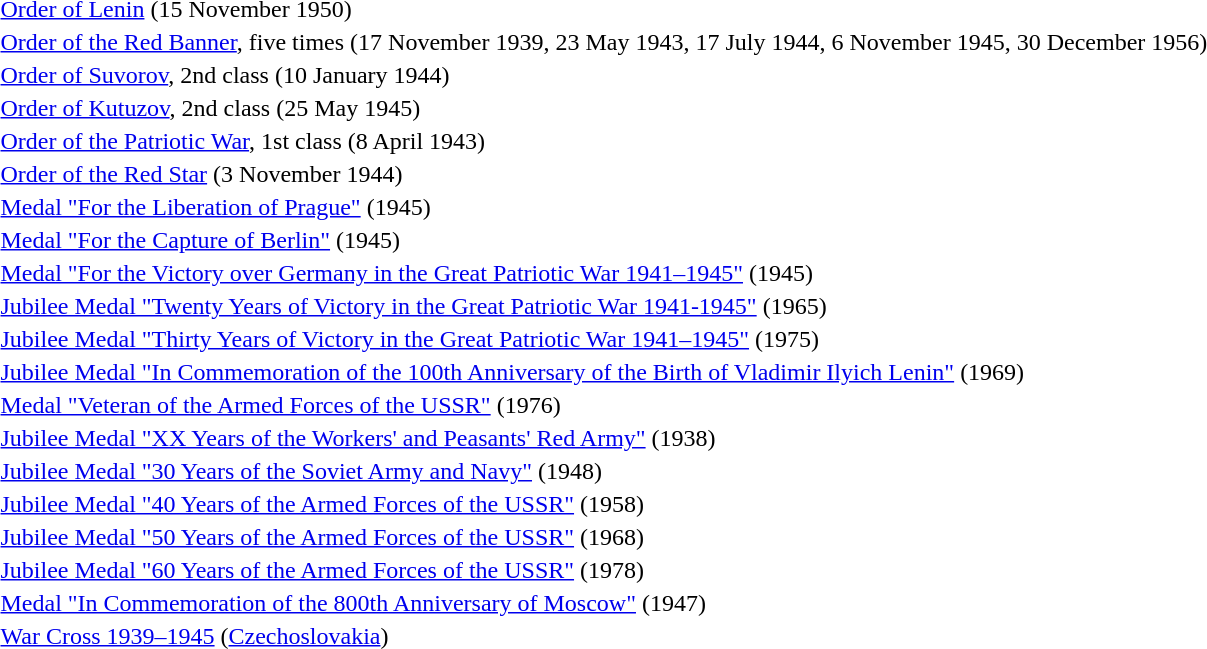<table>
<tr>
<td></td>
<td><a href='#'>Order of Lenin</a> (15 November 1950)</td>
</tr>
<tr>
<td></td>
<td><a href='#'>Order of the Red Banner</a>, five times (17 November 1939, 23 May 1943, 17 July 1944, 6 November 1945, 30 December 1956)</td>
</tr>
<tr>
<td></td>
<td><a href='#'>Order of Suvorov</a>, 2nd class (10 January 1944)</td>
</tr>
<tr>
<td></td>
<td><a href='#'>Order of Kutuzov</a>, 2nd class (25 May 1945)</td>
</tr>
<tr>
<td></td>
<td><a href='#'>Order of the Patriotic War</a>, 1st class (8 April 1943)</td>
</tr>
<tr>
<td></td>
<td><a href='#'>Order of the Red Star</a> (3 November 1944)</td>
</tr>
<tr>
<td></td>
<td><a href='#'>Medal "For the Liberation of Prague"</a> (1945)</td>
</tr>
<tr>
<td></td>
<td><a href='#'>Medal "For the Capture of Berlin"</a> (1945)</td>
</tr>
<tr>
<td></td>
<td><a href='#'>Medal "For the Victory over Germany in the Great Patriotic War 1941–1945"</a> (1945)</td>
</tr>
<tr>
<td></td>
<td><a href='#'>Jubilee Medal "Twenty Years of Victory in the Great Patriotic War 1941-1945"</a> (1965)</td>
</tr>
<tr>
<td></td>
<td><a href='#'>Jubilee Medal "Thirty Years of Victory in the Great Patriotic War 1941–1945"</a> (1975)</td>
</tr>
<tr>
<td></td>
<td><a href='#'>Jubilee Medal "In Commemoration of the 100th Anniversary of the Birth of Vladimir Ilyich Lenin"</a> (1969)</td>
</tr>
<tr>
<td></td>
<td><a href='#'>Medal "Veteran of the Armed Forces of the USSR"</a> (1976)</td>
</tr>
<tr>
<td></td>
<td><a href='#'>Jubilee Medal "XX Years of the Workers' and Peasants' Red Army"</a> (1938)</td>
</tr>
<tr>
<td></td>
<td><a href='#'>Jubilee Medal "30 Years of the Soviet Army and Navy"</a> (1948)</td>
</tr>
<tr>
<td></td>
<td><a href='#'>Jubilee Medal "40 Years of the Armed Forces of the USSR"</a> (1958)</td>
</tr>
<tr>
<td></td>
<td><a href='#'>Jubilee Medal "50 Years of the Armed Forces of the USSR"</a> (1968)</td>
</tr>
<tr>
<td></td>
<td><a href='#'>Jubilee Medal "60 Years of the Armed Forces of the USSR"</a> (1978)</td>
</tr>
<tr>
<td></td>
<td><a href='#'>Medal "In Commemoration of the 800th Anniversary of Moscow"</a> (1947)</td>
</tr>
<tr>
<td></td>
<td><a href='#'>War Cross 1939–1945</a> (<a href='#'>Czechoslovakia</a>)</td>
</tr>
<tr>
</tr>
</table>
